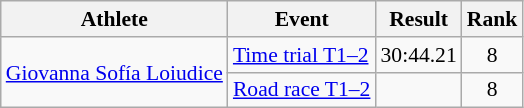<table class=wikitable style="font-size:90%">
<tr>
<th>Athlete</th>
<th>Event</th>
<th>Result</th>
<th>Rank</th>
</tr>
<tr align=center>
<td align=left rowspan=2><a href='#'>Giovanna Sofía Loiudice</a></td>
<td align=left><a href='#'>Time trial T1–2</a></td>
<td>30:44.21</td>
<td>8</td>
</tr>
<tr align=center>
<td align=left><a href='#'>Road race T1–2</a></td>
<td></td>
<td>8</td>
</tr>
</table>
